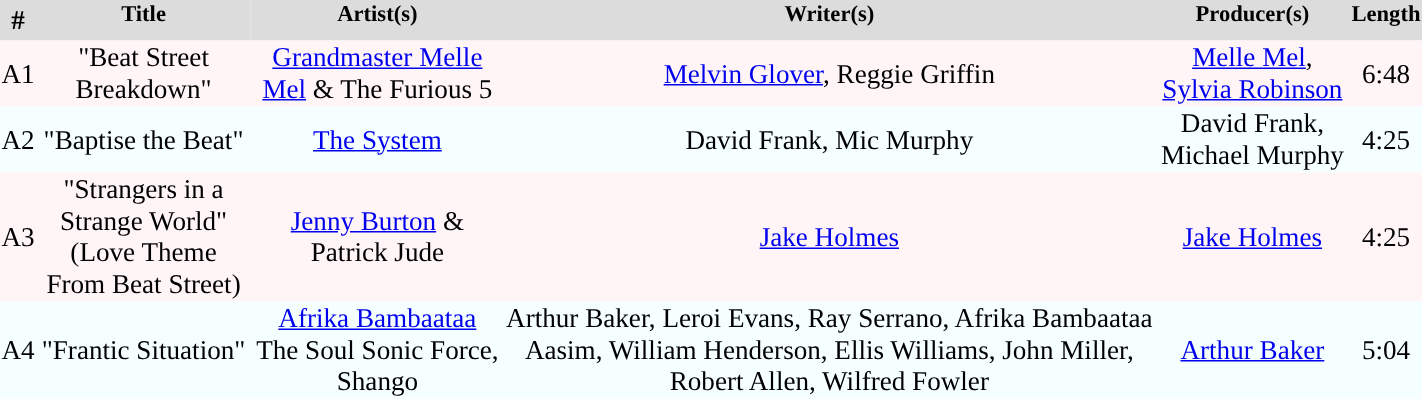<table bgcolor="white" cellpadding="1" cellspacing="0" border="0" style="font-size: 113%; border: white solid 0px; border-collapse: collapse;" width="75%">
<tr bgcolor="gainsboro">
<th>#</th>
<th><sup>Title</sup></th>
<th><sup>Artist(s)</sup></th>
<th><sup>Writer(s)</sup></th>
<th><sup>Producer(s)</sup></th>
<th><sup>Length</sup></th>
</tr>
<tr style="background: #FFF5F7; color: black;">
<td align="center">A1</td>
<td align="center">"Beat Street Breakdown"</td>
<td align="center"><a href='#'>Grandmaster Melle Mel</a> & The Furious 5</td>
<td align="center"><a href='#'>Melvin Glover</a>, Reggie Griffin</td>
<td align="center"><a href='#'>Melle Mel</a>, <a href='#'>Sylvia Robinson</a></td>
<td align="center">6:48</td>
</tr>
<tr style="background: #F5FFFF; color: black;">
<td align="center">A2</td>
<td align="center">"Baptise the Beat"</td>
<td align="center"><a href='#'>The System</a></td>
<td align="center">David Frank, Mic Murphy</td>
<td align="center">David Frank, Michael Murphy</td>
<td align="center">4:25</td>
</tr>
<tr style="background: #FFF5F7; color: black;">
<td align="center">A3</td>
<td align="center">"Strangers in a Strange World"<br>(Love Theme From Beat Street)</td>
<td align="center"><a href='#'>Jenny Burton</a> & Patrick Jude</td>
<td align="center"><a href='#'>Jake Holmes</a></td>
<td align="center"><a href='#'>Jake Holmes</a></td>
<td align="center">4:25</td>
</tr>
<tr style="background: #F5FFFF; color: black;">
<td align="center">A4</td>
<td align="center">"Frantic Situation"</td>
<td align="center"><a href='#'>Afrika Bambaataa</a><br> The Soul Sonic Force, Shango</td>
<td align="center">Arthur Baker, Leroi Evans, Ray Serrano, Afrika Bambaataa Aasim, William Henderson, Ellis Williams, John Miller, Robert Allen, Wilfred Fowler</td>
<td align="center"><a href='#'>Arthur Baker</a></td>
<td align="center">5:04</td>
</tr>
</table>
